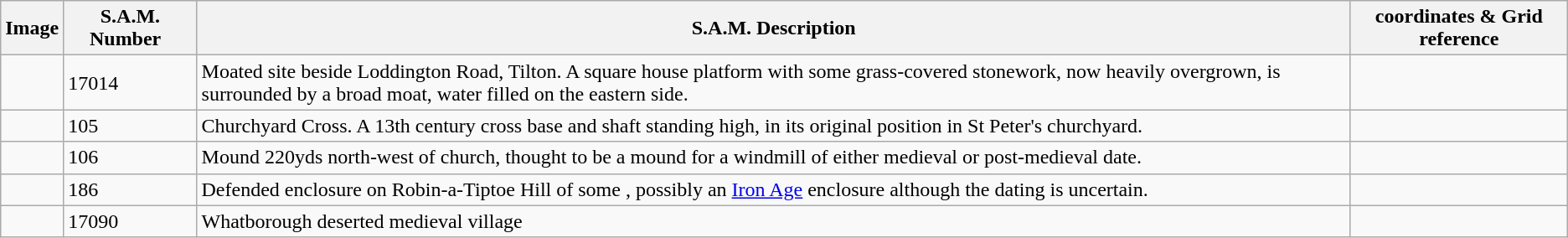<table class="wikitable">
<tr>
<th>Image</th>
<th>S.A.M. Number  </th>
<th>S.A.M. Description</th>
<th>coordinates & Grid reference</th>
</tr>
<tr>
<td></td>
<td>17014</td>
<td>Moated site beside Loddington Road, Tilton. A square house platform with some grass-covered stonework, now heavily overgrown, is surrounded by a broad moat, water filled on the eastern side.</td>
<td></td>
</tr>
<tr>
<td></td>
<td>105</td>
<td>Churchyard Cross. A 13th century cross base and shaft standing  high, in its original position in St Peter's churchyard.</td>
<td></td>
</tr>
<tr>
<td></td>
<td>106</td>
<td>Mound 220yds north-west of church, thought to be a mound for a windmill of either medieval or post-medieval date.</td>
<td></td>
</tr>
<tr>
<td></td>
<td>186</td>
<td>Defended enclosure on Robin-a-Tiptoe Hill of some , possibly an <a href='#'>Iron Age</a> enclosure although the dating is uncertain.</td>
<td></td>
</tr>
<tr>
<td></td>
<td>17090</td>
<td>Whatborough deserted medieval village</td>
<td></td>
</tr>
</table>
